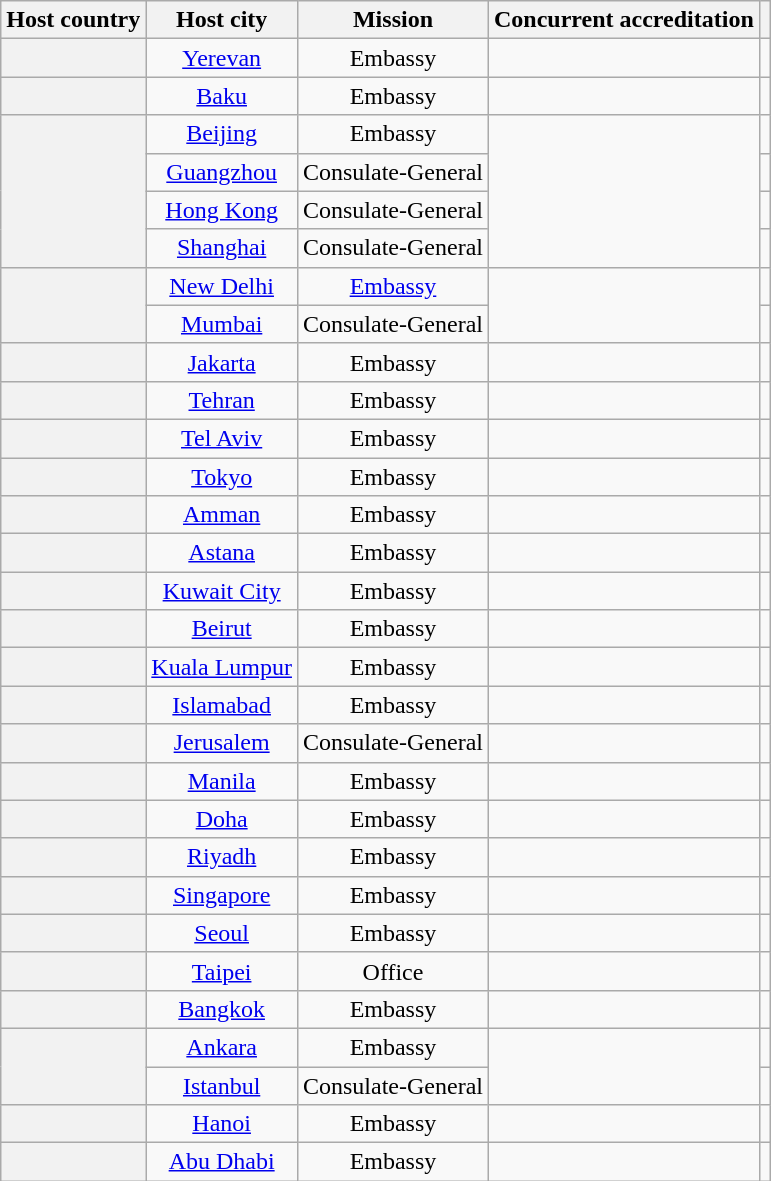<table class="wikitable plainrowheaders" style="text-align:center;">
<tr>
<th scope="col">Host country</th>
<th scope="col">Host city</th>
<th scope="col">Mission</th>
<th scope="col">Concurrent accreditation</th>
<th scope="col"></th>
</tr>
<tr>
<th scope="row"></th>
<td><a href='#'>Yerevan</a></td>
<td>Embassy</td>
<td></td>
<td></td>
</tr>
<tr>
<th scope="row"></th>
<td><a href='#'>Baku</a></td>
<td>Embassy</td>
<td></td>
<td></td>
</tr>
<tr>
<th scope="row"  rowspan="4"></th>
<td><a href='#'>Beijing</a></td>
<td>Embassy</td>
<td rowspan="4"></td>
<td></td>
</tr>
<tr>
<td><a href='#'>Guangzhou</a></td>
<td>Consulate-General</td>
<td></td>
</tr>
<tr>
<td><a href='#'>Hong Kong</a></td>
<td>Consulate-General</td>
<td></td>
</tr>
<tr>
<td><a href='#'>Shanghai</a></td>
<td>Consulate-General</td>
<td></td>
</tr>
<tr>
<th scope="row"  rowspan="2"></th>
<td><a href='#'>New Delhi</a></td>
<td><a href='#'>Embassy</a></td>
<td rowspan="2"></td>
<td></td>
</tr>
<tr>
<td><a href='#'>Mumbai</a></td>
<td>Consulate-General</td>
<td></td>
</tr>
<tr>
<th scope="row"></th>
<td><a href='#'>Jakarta</a></td>
<td>Embassy</td>
<td></td>
<td></td>
</tr>
<tr>
<th scope="row"></th>
<td><a href='#'>Tehran</a></td>
<td>Embassy</td>
<td></td>
<td></td>
</tr>
<tr>
<th scope="row"></th>
<td><a href='#'>Tel Aviv</a></td>
<td>Embassy</td>
<td></td>
<td></td>
</tr>
<tr>
<th scope="row"></th>
<td><a href='#'>Tokyo</a></td>
<td>Embassy</td>
<td></td>
<td></td>
</tr>
<tr>
<th scope="row"></th>
<td><a href='#'>Amman</a></td>
<td>Embassy</td>
<td></td>
<td></td>
</tr>
<tr>
<th scope="row"></th>
<td><a href='#'>Astana</a></td>
<td>Embassy</td>
<td></td>
<td></td>
</tr>
<tr>
<th scope="row"></th>
<td><a href='#'>Kuwait City</a></td>
<td>Embassy</td>
<td></td>
<td></td>
</tr>
<tr>
<th scope="row"></th>
<td><a href='#'>Beirut</a></td>
<td>Embassy</td>
<td></td>
<td></td>
</tr>
<tr>
<th scope="row"></th>
<td><a href='#'>Kuala Lumpur</a></td>
<td>Embassy</td>
<td></td>
<td></td>
</tr>
<tr>
<th scope="row"></th>
<td><a href='#'>Islamabad</a></td>
<td>Embassy</td>
<td></td>
<td></td>
</tr>
<tr>
<th scope="row"></th>
<td><a href='#'>Jerusalem</a></td>
<td>Consulate-General</td>
<td></td>
<td></td>
</tr>
<tr>
<th scope="row"></th>
<td><a href='#'>Manila</a></td>
<td>Embassy</td>
<td></td>
<td></td>
</tr>
<tr>
<th scope="row"></th>
<td><a href='#'>Doha</a></td>
<td>Embassy</td>
<td></td>
<td></td>
</tr>
<tr>
<th scope="row"></th>
<td><a href='#'>Riyadh</a></td>
<td>Embassy</td>
<td></td>
<td></td>
</tr>
<tr>
<th scope="row"></th>
<td><a href='#'>Singapore</a></td>
<td>Embassy</td>
<td></td>
<td></td>
</tr>
<tr>
<th scope="row"></th>
<td><a href='#'>Seoul</a></td>
<td>Embassy</td>
<td></td>
<td></td>
</tr>
<tr>
<th scope="row"></th>
<td><a href='#'>Taipei</a></td>
<td>Office</td>
<td></td>
<td></td>
</tr>
<tr>
<th scope="row"></th>
<td><a href='#'>Bangkok</a></td>
<td>Embassy</td>
<td></td>
<td></td>
</tr>
<tr>
<th scope="row"  rowspan="2"></th>
<td><a href='#'>Ankara</a></td>
<td>Embassy</td>
<td rowspan="2"></td>
<td></td>
</tr>
<tr>
<td><a href='#'>Istanbul</a></td>
<td>Consulate-General</td>
<td></td>
</tr>
<tr>
<th scope="row"></th>
<td><a href='#'>Hanoi</a></td>
<td>Embassy</td>
<td></td>
<td></td>
</tr>
<tr>
<th scope="row"></th>
<td><a href='#'>Abu Dhabi</a></td>
<td>Embassy</td>
<td></td>
<td></td>
</tr>
</table>
